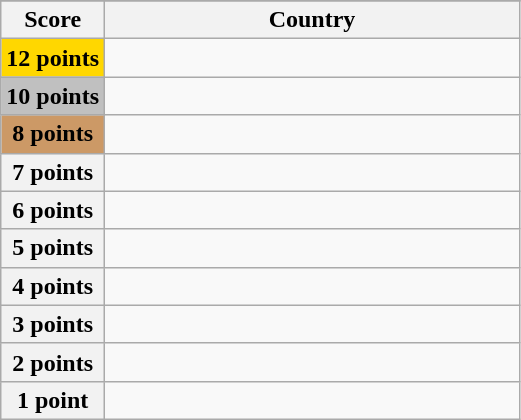<table class="wikitable">
<tr>
</tr>
<tr>
<th scope="col" width="20%">Score</th>
<th scope="col">Country</th>
</tr>
<tr>
<th scope="row" style="background:gold">12 points</th>
<td></td>
</tr>
<tr>
<th scope="row" style="background:silver">10 points</th>
<td></td>
</tr>
<tr>
<th scope="row" style="background:#CC9966">8 points</th>
<td></td>
</tr>
<tr>
<th scope="row">7 points</th>
<td></td>
</tr>
<tr>
<th scope="row">6 points</th>
<td></td>
</tr>
<tr>
<th scope="row">5 points</th>
<td></td>
</tr>
<tr>
<th scope="row">4 points</th>
<td></td>
</tr>
<tr>
<th scope="row">3 points</th>
<td></td>
</tr>
<tr>
<th scope="row">2 points</th>
<td></td>
</tr>
<tr>
<th scope="row">1 point</th>
<td></td>
</tr>
</table>
